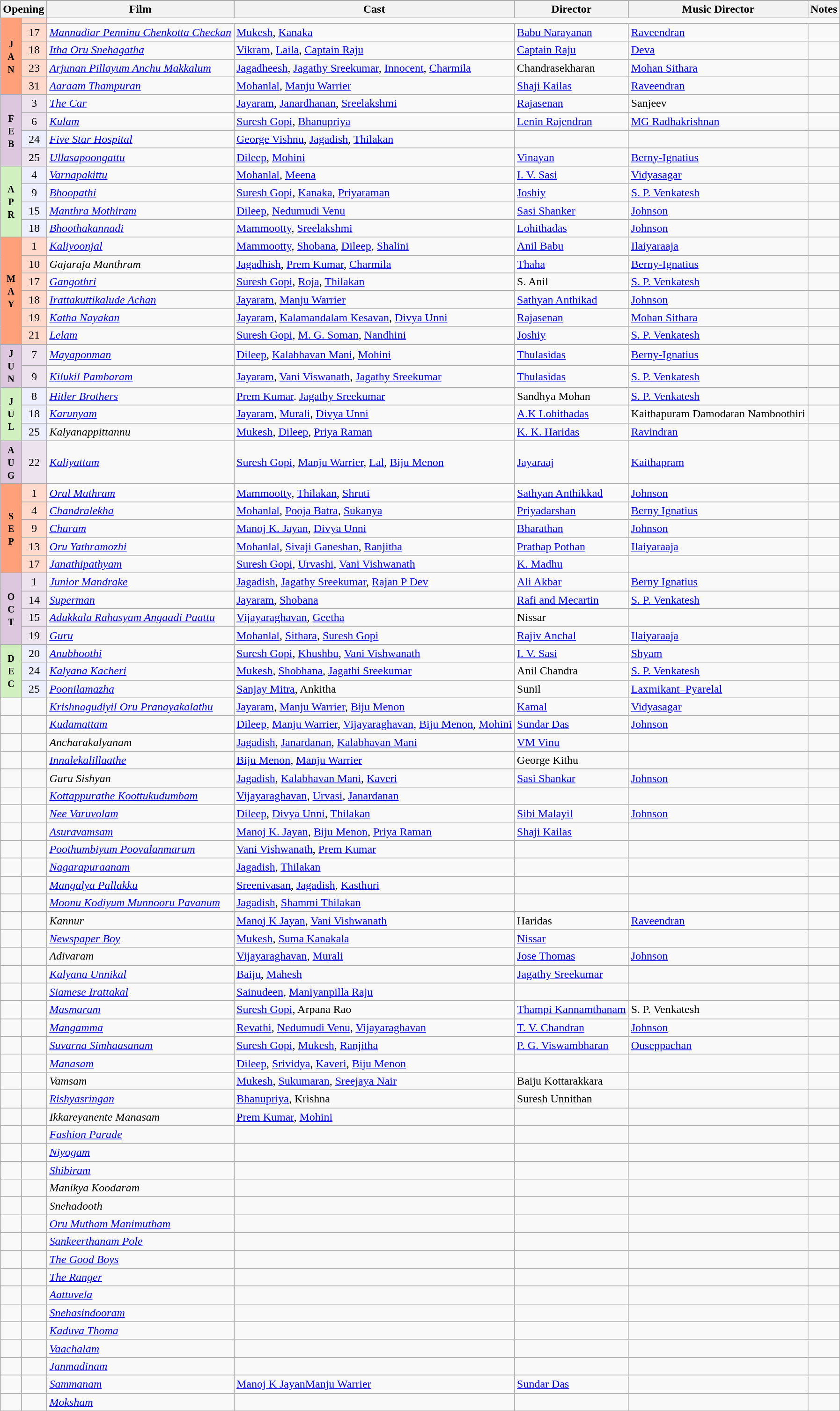<table class="wikitable">
<tr style="background:#000;">
<th colspan='2'>Opening</th>
<th>Film</th>
<th>Cast</th>
<th>Director</th>
<th>Music Director</th>
<th>Notes</th>
</tr>
<tr>
<td rowspan="5" style="text-align:center; background:#ffa07a; textcolor:#000;"><small><strong>J<br>A<br>N</strong></small></td>
<td rowspan="1"  style="text-align:center; background:#ffdacc; textcolor:#000;"></td>
</tr>
<tr>
<td rowspan="1"  style="text-align:center; background:#ffdacc; textcolor:#000;">17</td>
<td><em><a href='#'>Mannadiar Penninu Chenkotta Checkan</a></em></td>
<td><a href='#'>Mukesh</a>, <a href='#'>Kanaka</a></td>
<td><a href='#'>Babu Narayanan</a></td>
<td><a href='#'>Raveendran</a></td>
<td></td>
</tr>
<tr>
<td rowspan="1"  style="text-align:center; background:#ffdacc; textcolor:#000;">18</td>
<td><em><a href='#'>Itha Oru Snehagatha</a></em></td>
<td><a href='#'>Vikram</a>, <a href='#'>Laila</a>, <a href='#'>Captain Raju</a></td>
<td><a href='#'>Captain Raju</a></td>
<td><a href='#'>Deva</a></td>
<td></td>
</tr>
<tr>
<td rowspan="1"  style="text-align:center; background:#ffdacc; textcolor:#000;">23</td>
<td><em><a href='#'>Arjunan Pillayum Anchu Makkalum</a></em></td>
<td><a href='#'>Jagadheesh</a>, <a href='#'>Jagathy Sreekumar</a>, <a href='#'>Innocent</a>, <a href='#'>Charmila</a></td>
<td>Chandrasekharan</td>
<td><a href='#'>Mohan Sithara</a></td>
<td></td>
</tr>
<tr>
<td rowspan="1"  style="text-align:center; background:#ffdacc; textcolor:#000;">31</td>
<td><em><a href='#'>Aaraam Thampuran</a></em></td>
<td><a href='#'>Mohanlal</a>, <a href='#'>Manju Warrier</a></td>
<td><a href='#'>Shaji Kailas</a></td>
<td><a href='#'>Raveendran</a></td>
<td></td>
</tr>
<tr>
<td rowspan="4" style="text-align:center; background:#dcc7df; textcolor:#000;"><small><strong>F<br>E<br>B</strong></small></td>
<td rowspan="1"  style="text-align:center; background:#ede3ef; textcolor:#000;">3</td>
<td><em><a href='#'>The Car</a></em></td>
<td><a href='#'>Jayaram</a>, <a href='#'>Janardhanan</a>, <a href='#'>Sreelakshmi</a></td>
<td><a href='#'>Rajasenan</a></td>
<td>Sanjeev</td>
<td></td>
</tr>
<tr>
<td rowspan="1"  style="text-align:center; background:#ede3ef; textcolor:#000;">6</td>
<td><em><a href='#'>Kulam</a></em></td>
<td><a href='#'>Suresh Gopi</a>, <a href='#'>Bhanupriya</a></td>
<td><a href='#'>Lenin Rajendran</a></td>
<td><a href='#'>MG Radhakrishnan</a></td>
<td></td>
</tr>
<tr>
<td rowspan="1"  style="text-align:center; background:#edefff; textcolor:#000;">24</td>
<td><em><a href='#'>Five Star Hospital</a></em></td>
<td><a href='#'>George Vishnu</a>, <a href='#'>Jagadish</a>, <a href='#'>Thilakan</a></td>
<td></td>
<td></td>
<td></td>
</tr>
<tr>
<td rowspan="1"  style="text-align:center; background:#ede3ef; textcolor:#000;">25</td>
<td><em><a href='#'>Ullasapoongattu</a></em></td>
<td><a href='#'>Dileep</a>, <a href='#'>Mohini</a></td>
<td><a href='#'>Vinayan</a></td>
<td><a href='#'>Berny-Ignatius</a></td>
<td></td>
</tr>
<tr>
<td rowspan="4" style="text-align:center; background:#d0f0c0; textcolor:#000;"><small><strong>A<br>P<br>R</strong></small></td>
<td rowspan="1"  style="text-align:center; background:#edefff; textcolor:#000;">4</td>
<td><em><a href='#'>Varnapakittu</a></em></td>
<td><a href='#'>Mohanlal</a>, <a href='#'>Meena</a></td>
<td><a href='#'>I. V. Sasi</a></td>
<td><a href='#'>Vidyasagar</a></td>
<td></td>
</tr>
<tr>
<td rowspan="1"  style="text-align:center; background:#edefff; textcolor:#000;">9</td>
<td><em><a href='#'>Bhoopathi</a></em></td>
<td><a href='#'>Suresh Gopi</a>, <a href='#'>Kanaka</a>, <a href='#'>Priyaraman</a></td>
<td><a href='#'>Joshiy</a></td>
<td><a href='#'>S. P. Venkatesh</a></td>
<td></td>
</tr>
<tr>
<td rowspan="1"  style="text-align:center; background:#edefff; textcolor:#000;">15</td>
<td><em><a href='#'>Manthra Mothiram</a></em></td>
<td><a href='#'>Dileep</a>, <a href='#'>Nedumudi Venu</a></td>
<td><a href='#'>Sasi Shanker</a></td>
<td><a href='#'>Johnson</a></td>
<td></td>
</tr>
<tr>
<td rowspan="1"  style="text-align:center; background:#edefff; textcolor:#000;">18</td>
<td><em><a href='#'>Bhoothakannadi</a></em></td>
<td><a href='#'>Mammootty</a>, <a href='#'>Sreelakshmi</a></td>
<td><a href='#'>Lohithadas</a></td>
<td><a href='#'>Johnson</a></td>
<td></td>
</tr>
<tr>
<td rowspan="6" style="text-align:center; background:#ffa07a; textcolor:#000;"><small><strong>M<br>A<br>Y</strong></small></td>
<td rowspan="1"  style="text-align:center; background:#ffdacc; textcolor:#000;">1</td>
<td><em><a href='#'>Kaliyoonjal</a></em></td>
<td><a href='#'>Mammootty</a>, <a href='#'>Shobana</a>, <a href='#'>Dileep</a>, <a href='#'>Shalini</a></td>
<td><a href='#'>Anil Babu</a></td>
<td><a href='#'>Ilaiyaraaja</a></td>
<td></td>
</tr>
<tr>
<td rowspan="1"  style="text-align:center; background:#ffdacc; textcolor:#000;">10</td>
<td><em>Gajaraja Manthram</em></td>
<td><a href='#'>Jagadhish</a>, <a href='#'>Prem Kumar</a>, <a href='#'>Charmila</a></td>
<td><a href='#'>Thaha</a></td>
<td><a href='#'>Berny-Ignatius</a></td>
<td></td>
</tr>
<tr>
<td rowspan="1"  style="text-align:center; background:#ffdacc; textcolor:#000;">17</td>
<td><em><a href='#'>Gangothri</a></em></td>
<td><a href='#'>Suresh Gopi</a>, <a href='#'>Roja</a>, <a href='#'>Thilakan</a></td>
<td>S. Anil</td>
<td><a href='#'>S. P. Venkatesh</a></td>
<td></td>
</tr>
<tr>
<td rowspan="1"  style="text-align:center; background:#ffdacc; textcolor:#000;">18</td>
<td><em><a href='#'>Irattakuttikalude Achan</a></em></td>
<td><a href='#'>Jayaram</a>, <a href='#'>Manju Warrier</a></td>
<td><a href='#'>Sathyan Anthikad</a></td>
<td><a href='#'>Johnson</a></td>
<td></td>
</tr>
<tr>
<td rowspan="1"  style="text-align:center; background:#ffdacc; textcolor:#000;">19</td>
<td><em><a href='#'>Katha Nayakan</a></em></td>
<td><a href='#'>Jayaram</a>, <a href='#'>Kalamandalam Kesavan</a>, <a href='#'>Divya Unni</a></td>
<td><a href='#'>Rajasenan</a></td>
<td><a href='#'>Mohan Sithara</a></td>
<td></td>
</tr>
<tr>
<td rowspan="1"  style="text-align:center; background:#ffdacc; textcolor:#000;">21</td>
<td><em><a href='#'>Lelam</a></em></td>
<td><a href='#'>Suresh Gopi</a>, <a href='#'>M. G. Soman</a>, <a href='#'>Nandhini</a></td>
<td><a href='#'>Joshiy</a></td>
<td><a href='#'>S. P. Venkatesh</a></td>
<td></td>
</tr>
<tr>
<td rowspan="2" style="text-align:center; background:#dcc7df; textcolor:#000;"><small><strong>J<br>U<br>N</strong></small></td>
<td rowspan="1"  style="text-align:center; background:#ede3ef; textcolor:#000;">7</td>
<td><em><a href='#'>Mayaponman</a></em></td>
<td><a href='#'>Dileep</a>, <a href='#'>Kalabhavan Mani</a>, <a href='#'>Mohini</a></td>
<td><a href='#'>Thulasidas</a></td>
<td><a href='#'>Berny-Ignatius</a></td>
<td></td>
</tr>
<tr>
<td rowspan="1"  style="text-align:center; background:#ede3ef; textcolor:#000;">9</td>
<td><em><a href='#'>Kilukil Pambaram</a></em></td>
<td><a href='#'>Jayaram</a>, <a href='#'>Vani Viswanath</a>, <a href='#'>Jagathy Sreekumar</a></td>
<td><a href='#'>Thulasidas</a></td>
<td><a href='#'>S. P. Venkatesh</a></td>
<td></td>
</tr>
<tr>
<td rowspan="3" style="text-align:center; background:#d0f0c0; textcolor:#000;"><small><strong>J<br>U<br>L</strong></small></td>
<td rowspan="1"  style="text-align:center; background:#edefff; textcolor:#000;">8</td>
<td><em><a href='#'>Hitler Brothers</a></em></td>
<td><a href='#'>Prem Kumar</a>. <a href='#'>Jagathy Sreekumar</a></td>
<td>Sandhya Mohan</td>
<td><a href='#'>S. P. Venkatesh</a></td>
<td></td>
</tr>
<tr>
<td rowspan="1"  style="text-align:center; background:#edefff; textcolor:#000;">18</td>
<td><em><a href='#'>Karunyam</a></em></td>
<td><a href='#'>Jayaram</a>, <a href='#'>Murali</a>, <a href='#'>Divya Unni</a></td>
<td><a href='#'>A.K Lohithadas</a></td>
<td>Kaithapuram Damodaran Namboothiri</td>
<td></td>
</tr>
<tr>
<td rowspan="1"  style="text-align:center; background:#edefff; textcolor:#000;">25</td>
<td><em>Kalyanappittannu</em></td>
<td><a href='#'>Mukesh</a>, <a href='#'>Dileep</a>, <a href='#'>Priya Raman</a></td>
<td><a href='#'>K. K. Haridas</a></td>
<td><a href='#'>Ravindran</a></td>
<td></td>
</tr>
<tr>
<td rowspan="1" style="text-align:center; background:#dcc7df; textcolor:#000;"><small><strong>A<br>U<br>G</strong></small></td>
<td rowspan="1"  style="text-align:center; background:#ede3ef; textcolor:#000;">22</td>
<td><em><a href='#'>Kaliyattam</a></em></td>
<td><a href='#'>Suresh Gopi</a>, <a href='#'>Manju Warrier</a>, <a href='#'>Lal</a>, <a href='#'>Biju Menon</a></td>
<td><a href='#'>Jayaraaj</a></td>
<td><a href='#'>Kaithapram</a></td>
<td></td>
</tr>
<tr>
<td rowspan="5" style="text-align:center; background:#ffa07a; textcolor:#000;"><small><strong>S<br>E<br>P</strong></small></td>
<td rowspan="1"  style="text-align:center; background:#ffdacc; textcolor:#000;">1</td>
<td><em><a href='#'>Oral Mathram</a></em></td>
<td><a href='#'>Mammootty</a>, <a href='#'>Thilakan</a>, <a href='#'>Shruti</a></td>
<td><a href='#'>Sathyan Anthikkad</a></td>
<td><a href='#'>Johnson</a></td>
<td></td>
</tr>
<tr>
<td rowspan="1"  style="text-align:center; background:#ffdacc; textcolor:#000;">4</td>
<td><em><a href='#'>Chandralekha</a></em></td>
<td><a href='#'>Mohanlal</a>, <a href='#'>Pooja Batra</a>, <a href='#'>Sukanya</a></td>
<td><a href='#'>Priyadarshan</a></td>
<td><a href='#'>Berny Ignatius</a></td>
<td></td>
</tr>
<tr>
<td rowspan="1"  style="text-align:center; background:#ffdacc; textcolor:#000;">9</td>
<td><em><a href='#'>Churam</a></em></td>
<td><a href='#'>Manoj K. Jayan</a>, <a href='#'>Divya Unni</a></td>
<td><a href='#'>Bharathan</a></td>
<td><a href='#'>Johnson</a></td>
<td></td>
</tr>
<tr>
<td rowspan="1"  style="text-align:center; background:#ffdacc; textcolor:#000;">13</td>
<td><em><a href='#'>Oru Yathramozhi</a></em></td>
<td><a href='#'>Mohanlal</a>, <a href='#'>Sivaji Ganeshan</a>, <a href='#'>Ranjitha</a></td>
<td><a href='#'>Prathap Pothan</a></td>
<td><a href='#'>Ilaiyaraaja</a></td>
<td></td>
</tr>
<tr>
<td rowspan="1"  style="text-align:center; background:#ffdacc; textcolor:#000;">17</td>
<td><em><a href='#'>Janathipathyam</a></em></td>
<td><a href='#'>Suresh Gopi</a>, <a href='#'>Urvashi</a>, <a href='#'>Vani Vishwanath</a></td>
<td><a href='#'>K. Madhu</a></td>
<td></td>
<td></td>
</tr>
<tr>
<td rowspan="4" style="text-align:center; background:#dcc7df; textcolor:#000;"><small><strong>O<br>C<br>T</strong></small></td>
<td rowspan="1"  style="text-align:center; background:#ede3ef; textcolor:#000;">1</td>
<td><em><a href='#'>Junior Mandrake</a></em></td>
<td><a href='#'>Jagadish</a>, <a href='#'>Jagathy Sreekumar</a>, <a href='#'>Rajan P Dev</a></td>
<td><a href='#'>Ali Akbar</a></td>
<td><a href='#'>Berny Ignatius</a></td>
<td></td>
</tr>
<tr>
<td rowspan="1"  style="text-align:center; background:#ede3ef; textcolor:#000;">14</td>
<td><em><a href='#'>Superman</a></em></td>
<td><a href='#'>Jayaram</a>, <a href='#'>Shobana</a></td>
<td><a href='#'>Rafi and Mecartin</a></td>
<td><a href='#'>S. P. Venkatesh</a></td>
<td></td>
</tr>
<tr>
<td rowspan="1"  style="text-align:center; background:#ede3ef; textcolor:#000;">15</td>
<td><em><a href='#'>Adukkala Rahasyam Angaadi Paattu</a></em></td>
<td><a href='#'>Vijayaraghavan</a>, <a href='#'>Geetha</a></td>
<td>Nissar</td>
<td></td>
<td></td>
</tr>
<tr>
<td rowspan="1"  style="text-align:center; background:#ede3ef; textcolor:#000;">19</td>
<td><em><a href='#'>Guru</a></em></td>
<td><a href='#'>Mohanlal</a>, <a href='#'>Sithara</a>, <a href='#'>Suresh Gopi</a></td>
<td><a href='#'>Rajiv Anchal</a></td>
<td><a href='#'>Ilaiyaraaja</a></td>
<td></td>
</tr>
<tr>
<td rowspan="3" style="text-align:center; background:#d0f0c0; textcolor:#000;"><small><strong>D<br>E<br>C</strong></small></td>
<td rowspan="1"  style="text-align:center; background:#edefff; textcolor:#000;">20</td>
<td><em><a href='#'>Anubhoothi</a></em></td>
<td><a href='#'>Suresh Gopi</a>, <a href='#'>Khushbu</a>, <a href='#'>Vani Vishwanath</a></td>
<td><a href='#'>I. V. Sasi</a></td>
<td><a href='#'>Shyam</a></td>
<td></td>
</tr>
<tr>
<td rowspan="1"  style="text-align:center; background:#edefff; textcolor:#000;">24</td>
<td><em><a href='#'>Kalyana Kacheri</a></em></td>
<td><a href='#'>Mukesh</a>, <a href='#'>Shobhana</a>, <a href='#'>Jagathi Sreekumar</a></td>
<td>Anil Chandra</td>
<td><a href='#'>S. P. Venkatesh</a></td>
<td></td>
</tr>
<tr>
<td rowspan="1"  style="text-align:center; background:#edefff; textcolor:#000;">25</td>
<td><em><a href='#'>Poonilamazha</a></em></td>
<td><a href='#'>Sanjay Mitra</a>, Ankitha</td>
<td>Sunil</td>
<td><a href='#'>Laxmikant–Pyarelal</a></td>
<td></td>
</tr>
<tr>
<td></td>
<td></td>
<td><em><a href='#'>Krishnagudiyil Oru Pranayakalathu</a></em></td>
<td><a href='#'>Jayaram</a>, <a href='#'>Manju Warrier</a>, <a href='#'>Biju Menon</a></td>
<td><a href='#'>Kamal</a></td>
<td><a href='#'>Vidyasagar</a></td>
<td></td>
</tr>
<tr>
<td></td>
<td></td>
<td><em><a href='#'>Kudamattam</a></em></td>
<td><a href='#'>Dileep</a>, <a href='#'>Manju Warrier</a>, <a href='#'>Vijayaraghavan</a>, <a href='#'>Biju Menon</a>, <a href='#'>Mohini</a></td>
<td><a href='#'>Sundar Das</a></td>
<td><a href='#'>Johnson</a></td>
<td></td>
</tr>
<tr>
<td></td>
<td></td>
<td><em>Ancharakalyanam</em></td>
<td><a href='#'>Jagadish</a>, <a href='#'>Janardanan</a>, <a href='#'>Kalabhavan Mani</a></td>
<td><a href='#'>VM Vinu</a></td>
<td></td>
<td></td>
</tr>
<tr>
<td></td>
<td></td>
<td><em><a href='#'>Innalekalillaathe</a></em></td>
<td><a href='#'>Biju Menon</a>, <a href='#'>Manju Warrier</a></td>
<td>George Kithu</td>
<td></td>
<td></td>
</tr>
<tr>
<td></td>
<td></td>
<td><em>Guru Sishyan</em></td>
<td><a href='#'>Jagadish</a>, <a href='#'>Kalabhavan Mani</a>, <a href='#'>Kaveri</a></td>
<td><a href='#'>Sasi Shankar</a></td>
<td><a href='#'>Johnson</a></td>
<td></td>
</tr>
<tr>
<td></td>
<td></td>
<td><em><a href='#'>Kottappurathe Koottukudumbam</a></em></td>
<td><a href='#'>Vijayaraghavan</a>, <a href='#'>Urvasi</a>, <a href='#'>Janardanan</a></td>
<td></td>
<td></td>
<td></td>
</tr>
<tr>
<td></td>
<td></td>
<td><em><a href='#'>Nee Varuvolam</a></em></td>
<td><a href='#'>Dileep</a>, <a href='#'>Divya Unni</a>, <a href='#'>Thilakan</a></td>
<td><a href='#'>Sibi Malayil</a></td>
<td><a href='#'>Johnson</a></td>
<td></td>
</tr>
<tr>
<td></td>
<td></td>
<td><em><a href='#'>Asuravamsam</a></em></td>
<td><a href='#'>Manoj K. Jayan</a>, <a href='#'>Biju Menon</a>, <a href='#'>Priya Raman</a></td>
<td><a href='#'>Shaji Kailas</a></td>
<td></td>
<td></td>
</tr>
<tr>
<td></td>
<td></td>
<td><em><a href='#'>Poothumbiyum Poovalanmarum</a></em></td>
<td><a href='#'>Vani Vishwanath</a>, <a href='#'>Prem Kumar</a></td>
<td></td>
<td></td>
<td></td>
</tr>
<tr>
<td></td>
<td></td>
<td><em><a href='#'>Nagarapuraanam</a></em></td>
<td><a href='#'>Jagadish</a>, <a href='#'>Thilakan</a></td>
<td></td>
<td></td>
<td></td>
</tr>
<tr>
<td></td>
<td></td>
<td><em><a href='#'>Mangalya Pallakku</a></em></td>
<td><a href='#'>Sreenivasan</a>, <a href='#'>Jagadish</a>, <a href='#'>Kasthuri</a></td>
<td></td>
<td></td>
<td></td>
</tr>
<tr>
<td></td>
<td></td>
<td><em><a href='#'>Moonu Kodiyum Munnooru Pavanum</a></em></td>
<td><a href='#'>Jagadish</a>, <a href='#'>Shammi Thilakan</a></td>
<td></td>
<td></td>
<td></td>
</tr>
<tr>
<td></td>
<td></td>
<td><em>Kannur</em></td>
<td><a href='#'>Manoj K Jayan</a>, <a href='#'>Vani Vishwanath</a></td>
<td>Haridas</td>
<td><a href='#'>Raveendran</a></td>
<td></td>
</tr>
<tr>
<td></td>
<td></td>
<td><em><a href='#'>Newspaper Boy</a></em></td>
<td><a href='#'>Mukesh</a>, <a href='#'>Suma Kanakala</a></td>
<td><a href='#'>Nissar</a></td>
<td></td>
<td></td>
</tr>
<tr>
<td></td>
<td></td>
<td><em>Adivaram</em></td>
<td><a href='#'>Vijayaraghavan</a>, <a href='#'>Murali</a></td>
<td><a href='#'>Jose Thomas</a></td>
<td><a href='#'>Johnson</a></td>
<td></td>
</tr>
<tr>
<td></td>
<td></td>
<td><em><a href='#'>Kalyana Unnikal</a></em></td>
<td><a href='#'>Baiju</a>, <a href='#'>Mahesh</a></td>
<td><a href='#'>Jagathy Sreekumar</a></td>
<td></td>
<td></td>
</tr>
<tr>
<td></td>
<td></td>
<td><em><a href='#'>Siamese Irattakal</a></em></td>
<td><a href='#'>Sainudeen</a>, <a href='#'>Maniyanpilla Raju</a></td>
<td></td>
<td></td>
<td></td>
</tr>
<tr>
<td></td>
<td></td>
<td><em><a href='#'>Masmaram</a></em></td>
<td><a href='#'>Suresh Gopi</a>, Arpana Rao</td>
<td><a href='#'>Thampi Kannamthanam</a></td>
<td>S. P. Venkatesh</td>
<td></td>
</tr>
<tr>
<td></td>
<td></td>
<td><em><a href='#'>Mangamma</a></em></td>
<td><a href='#'>Revathi</a>, <a href='#'>Nedumudi Venu</a>, <a href='#'>Vijayaraghavan</a></td>
<td><a href='#'>T. V. Chandran</a></td>
<td><a href='#'>Johnson</a></td>
<td></td>
</tr>
<tr>
<td></td>
<td></td>
<td><em><a href='#'>Suvarna Simhaasanam</a></em></td>
<td><a href='#'>Suresh Gopi</a>, <a href='#'>Mukesh</a>, <a href='#'>Ranjitha</a></td>
<td><a href='#'>P. G. Viswambharan</a></td>
<td><a href='#'>Ouseppachan</a></td>
<td></td>
</tr>
<tr>
<td></td>
<td></td>
<td><em><a href='#'>Manasam</a></em></td>
<td><a href='#'>Dileep</a>, <a href='#'>Srividya</a>, <a href='#'>Kaveri</a>, <a href='#'>Biju Menon</a></td>
<td></td>
<td></td>
<td></td>
</tr>
<tr>
<td></td>
<td></td>
<td><em>Vamsam</em></td>
<td><a href='#'>Mukesh</a>, <a href='#'>Sukumaran</a>, <a href='#'>Sreejaya Nair</a></td>
<td>Baiju Kottarakkara</td>
<td></td>
<td></td>
</tr>
<tr>
<td></td>
<td></td>
<td><em><a href='#'>Rishyasringan</a></em></td>
<td><a href='#'>Bhanupriya</a>, Krishna</td>
<td>Suresh Unnithan</td>
<td></td>
<td></td>
</tr>
<tr>
<td></td>
<td></td>
<td><em>Ikkareyanente Manasam</em></td>
<td><a href='#'>Prem Kumar</a>, <a href='#'>Mohini</a></td>
<td></td>
<td></td>
<td></td>
</tr>
<tr>
<td></td>
<td></td>
<td><em><a href='#'>Fashion Parade</a></em></td>
<td></td>
<td></td>
<td></td>
<td></td>
</tr>
<tr>
<td></td>
<td></td>
<td><em><a href='#'>Niyogam</a></em></td>
<td></td>
<td></td>
<td></td>
<td></td>
</tr>
<tr>
<td></td>
<td></td>
<td><em><a href='#'>Shibiram</a></em></td>
<td></td>
<td></td>
<td></td>
<td></td>
</tr>
<tr>
<td></td>
<td></td>
<td><em>Manikya Koodaram</em></td>
<td></td>
<td></td>
<td></td>
<td></td>
</tr>
<tr>
<td></td>
<td></td>
<td><em>Snehadooth</em></td>
<td></td>
<td></td>
<td></td>
<td></td>
</tr>
<tr>
<td></td>
<td></td>
<td><em><a href='#'>Oru Mutham Manimutham</a></em></td>
<td></td>
<td></td>
<td></td>
<td></td>
</tr>
<tr>
<td></td>
<td></td>
<td><em><a href='#'>Sankeerthanam Pole</a></em></td>
<td></td>
<td></td>
<td></td>
<td></td>
</tr>
<tr>
<td></td>
<td></td>
<td><em><a href='#'>The Good Boys</a></em></td>
<td></td>
<td></td>
<td></td>
<td></td>
</tr>
<tr>
<td></td>
<td></td>
<td><em><a href='#'>The Ranger</a></em></td>
<td></td>
<td></td>
<td></td>
<td></td>
</tr>
<tr>
<td></td>
<td></td>
<td><em><a href='#'>Aattuvela</a></em></td>
<td></td>
<td></td>
<td></td>
<td></td>
</tr>
<tr>
<td></td>
<td></td>
<td><em><a href='#'>Snehasindooram</a></em></td>
<td></td>
<td></td>
<td></td>
<td></td>
</tr>
<tr>
<td></td>
<td></td>
<td><em><a href='#'>Kaduva Thoma</a></em></td>
<td></td>
<td></td>
<td></td>
<td></td>
</tr>
<tr>
<td></td>
<td></td>
<td><em><a href='#'>Vaachalam</a></em></td>
<td></td>
<td></td>
<td></td>
<td></td>
</tr>
<tr>
<td></td>
<td></td>
<td><em><a href='#'>Janmadinam</a></em></td>
<td></td>
<td></td>
<td></td>
<td></td>
</tr>
<tr>
<td></td>
<td></td>
<td><em><a href='#'>Sammanam</a></em></td>
<td><a href='#'>Manoj K Jayan</a><a href='#'>Manju Warrier</a></td>
<td><a href='#'>Sundar Das</a></td>
<td></td>
<td></td>
</tr>
<tr>
<td></td>
<td></td>
<td><em><a href='#'>Moksham</a></em></td>
<td></td>
<td></td>
<td></td>
<td></td>
</tr>
</table>
